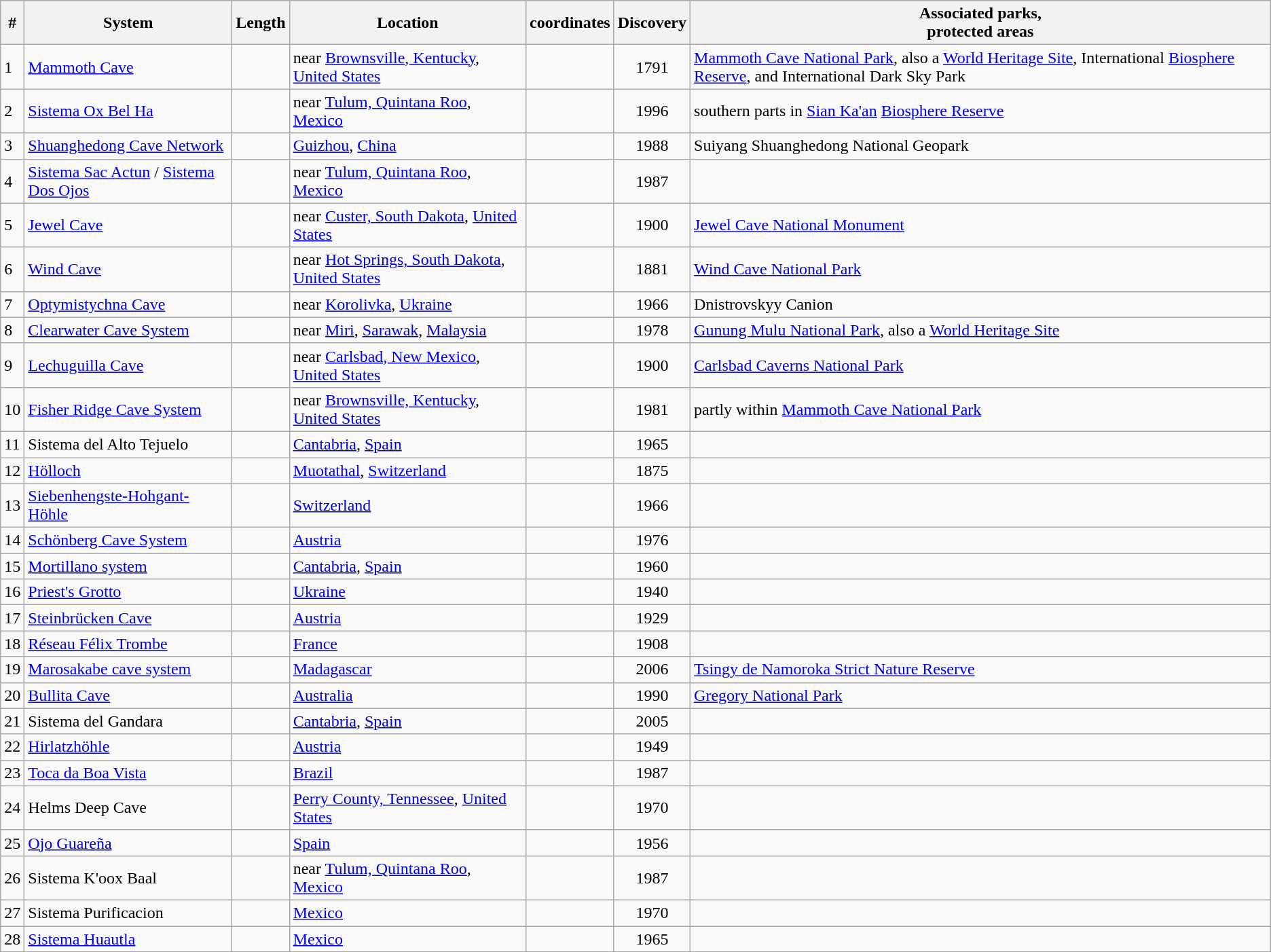<table class="wikitable sortable">
<tr>
<th>#</th>
<th>System</th>
<th>Length</th>
<th>Location</th>
<th>coordinates</th>
<th>Discovery</th>
<th>Associated parks,<br>protected areas</th>
</tr>
<tr>
<td>1</td>
<td><a href='#'>Mammoth Cave</a></td>
<td></td>
<td>near <a href='#'>Brownsville, Kentucky</a>, <a href='#'>United States</a></td>
<td></td>
<td style="text-align:center;">1791</td>
<td><a href='#'>Mammoth Cave National Park</a>, also a <a href='#'>World Heritage Site</a>, International <a href='#'>Biosphere Reserve</a>, and International Dark Sky Park</td>
</tr>
<tr>
<td>2</td>
<td><a href='#'>Sistema Ox Bel Ha</a></td>
<td></td>
<td>near <a href='#'>Tulum, Quintana Roo</a>, <a href='#'>Mexico</a></td>
<td></td>
<td style="text-align:center;">1996</td>
<td>southern parts in <a href='#'>Sian Ka'an</a> <a href='#'>Biosphere Reserve</a></td>
</tr>
<tr>
<td>3</td>
<td><a href='#'>Shuanghedong Cave Network</a></td>
<td></td>
<td><a href='#'>Guizhou</a>, <a href='#'>China</a></td>
<td></td>
<td style="text-align:center;">1988</td>
<td>Suiyang Shuanghedong National Geopark</td>
</tr>
<tr>
<td>4</td>
<td><a href='#'>Sistema Sac Actun</a> / <a href='#'>Sistema Dos Ojos</a></td>
<td></td>
<td>near <a href='#'>Tulum, Quintana Roo</a>, <a href='#'>Mexico</a></td>
<td></td>
<td style="text-align:center;">1987</td>
<td></td>
</tr>
<tr>
<td>5</td>
<td><a href='#'>Jewel Cave</a></td>
<td></td>
<td>near <a href='#'>Custer, South Dakota</a>, <a href='#'>United States</a></td>
<td></td>
<td style="text-align:center;">1900</td>
<td><a href='#'>Jewel Cave National Monument</a></td>
</tr>
<tr>
<td>6</td>
<td><a href='#'>Wind Cave</a></td>
<td></td>
<td>near <a href='#'>Hot Springs, South Dakota</a>, <a href='#'>United States</a></td>
<td></td>
<td style="text-align:center;">1881</td>
<td><a href='#'>Wind Cave National Park</a></td>
</tr>
<tr>
<td>7</td>
<td><a href='#'>Optymistychna Cave</a></td>
<td></td>
<td>near <a href='#'>Korolivka</a>, <a href='#'>Ukraine</a></td>
<td></td>
<td style="text-align:center;">1966</td>
<td>Dnistrovskyy Canion</td>
</tr>
<tr>
<td>8</td>
<td><a href='#'>Clearwater Cave System</a></td>
<td></td>
<td>near <a href='#'>Miri</a>, <a href='#'>Sarawak</a>, <a href='#'>Malaysia</a></td>
<td></td>
<td style="text-align:center;">1978</td>
<td><a href='#'>Gunung Mulu National Park</a>, also a <a href='#'>World Heritage Site</a></td>
</tr>
<tr>
<td>9</td>
<td><a href='#'>Lechuguilla Cave</a></td>
<td></td>
<td>near <a href='#'>Carlsbad, New Mexico</a>, <a href='#'>United States</a></td>
<td></td>
<td style="text-align:center;">1900</td>
<td><a href='#'>Carlsbad Caverns National Park</a></td>
</tr>
<tr>
<td>10</td>
<td><a href='#'>Fisher Ridge Cave System</a></td>
<td></td>
<td>near <a href='#'>Brownsville, Kentucky</a>, <a href='#'>United States</a></td>
<td></td>
<td style="text-align:center;">1981</td>
<td>partly within <a href='#'>Mammoth Cave National Park</a></td>
</tr>
<tr>
<td>11</td>
<td>Sistema del Alto Tejuelo</td>
<td></td>
<td><a href='#'>Cantabria</a>, <a href='#'>Spain</a></td>
<td></td>
<td style="text-align:center;">1965</td>
<td></td>
</tr>
<tr>
<td>12</td>
<td><a href='#'>Hölloch</a></td>
<td></td>
<td><a href='#'>Muotathal</a>, <a href='#'>Switzerland</a></td>
<td></td>
<td style="text-align:center;">1875</td>
<td></td>
</tr>
<tr>
<td>13</td>
<td><a href='#'>Siebenhengste-Hohgant-Höhle</a></td>
<td></td>
<td><a href='#'>Switzerland</a></td>
<td></td>
<td style="text-align:center;">1966</td>
<td></td>
</tr>
<tr>
<td>14</td>
<td><a href='#'>Schönberg Cave System</a></td>
<td></td>
<td><a href='#'>Austria</a></td>
<td></td>
<td style="text-align:center;">1976</td>
<td></td>
</tr>
<tr>
<td>15</td>
<td><a href='#'>Mortillano system</a></td>
<td></td>
<td><a href='#'>Cantabria</a>, <a href='#'>Spain</a></td>
<td></td>
<td style="text-align:center;">1960</td>
<td></td>
</tr>
<tr>
<td>16</td>
<td><a href='#'>Priest's Grotto</a></td>
<td></td>
<td><a href='#'>Ukraine</a></td>
<td></td>
<td style="text-align:center;">1940</td>
<td></td>
</tr>
<tr>
<td>17</td>
<td><a href='#'>Steinbrücken Cave</a></td>
<td></td>
<td><a href='#'>Austria</a></td>
<td></td>
<td style="text-align:center;">1929</td>
<td></td>
</tr>
<tr>
<td>18</td>
<td><a href='#'>Réseau Félix Trombe</a></td>
<td></td>
<td><a href='#'>France</a></td>
<td></td>
<td style="text-align:center;">1908</td>
<td></td>
</tr>
<tr>
<td>19</td>
<td><a href='#'>Marosakabe cave system</a></td>
<td></td>
<td><a href='#'>Madagascar</a></td>
<td></td>
<td style="text-align:center;">2006</td>
<td><a href='#'>Tsingy de Namoroka Strict Nature Reserve</a></td>
</tr>
<tr>
<td>20</td>
<td><a href='#'>Bullita Cave</a></td>
<td></td>
<td><a href='#'>Australia</a></td>
<td></td>
<td style="text-align:center;">1990</td>
<td><a href='#'>Gregory National Park</a></td>
</tr>
<tr>
<td>21</td>
<td>Sistema del Gandara</td>
<td></td>
<td><a href='#'>Cantabria</a>, <a href='#'>Spain</a></td>
<td></td>
<td style="text-align:center;">2005</td>
<td></td>
</tr>
<tr>
<td>22</td>
<td><a href='#'>Hirlatzhöhle</a></td>
<td></td>
<td><a href='#'>Austria</a></td>
<td></td>
<td style="text-align:center;">1949</td>
<td></td>
</tr>
<tr>
<td>23</td>
<td><a href='#'>Toca da Boa Vista</a></td>
<td></td>
<td><a href='#'>Brazil</a></td>
<td></td>
<td style="text-align:center;">1987</td>
<td></td>
</tr>
<tr>
<td>24</td>
<td>Helms Deep Cave</td>
<td></td>
<td><a href='#'>Perry County, Tennessee</a>, <a href='#'>United States</a></td>
<td></td>
<td style="text-align:center;">1970</td>
<td></td>
</tr>
<tr>
<td>25</td>
<td><a href='#'>Ojo Guareña</a></td>
<td></td>
<td><a href='#'>Spain</a></td>
<td></td>
<td style="text-align:center;">1956</td>
<td></td>
</tr>
<tr>
<td>26</td>
<td>Sistema K'oox Baal</td>
<td></td>
<td>near <a href='#'>Tulum, Quintana Roo</a>, <a href='#'>Mexico</a></td>
<td></td>
<td style="text-align:center;">1987</td>
<td></td>
</tr>
<tr>
<td>27</td>
<td>Sistema Purificacion</td>
<td></td>
<td><a href='#'>Mexico</a></td>
<td></td>
<td style="text-align:center;">1970</td>
<td></td>
</tr>
<tr>
<td>28</td>
<td><a href='#'>Sistema Huautla</a></td>
<td></td>
<td><a href='#'>Mexico</a></td>
<td></td>
<td style="text-align:center;">1965</td>
<td></td>
</tr>
<tr>
</tr>
</table>
